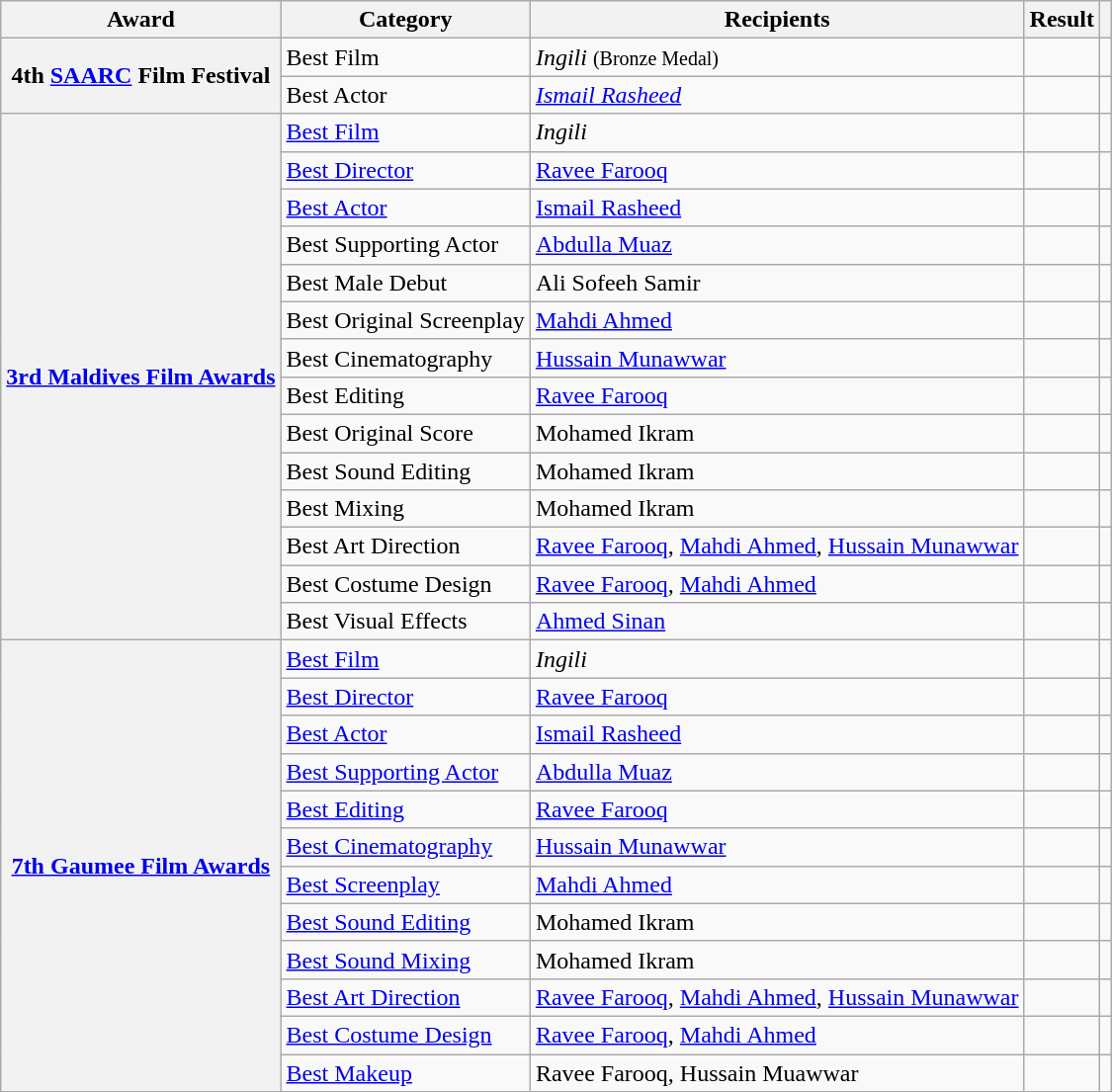<table class="wikitable plainrowheaders sortable">
<tr>
<th scope="col">Award</th>
<th scope="col">Category</th>
<th scope="col">Recipients</th>
<th scope="col">Result</th>
<th scope="col" class="unsortable"></th>
</tr>
<tr>
<th scope="row" rowspan="2">4th <a href='#'>SAARC</a> Film Festival</th>
<td>Best Film</td>
<td><em>Ingili</em> <small>(Bronze Medal)</small></td>
<td></td>
<td></td>
</tr>
<tr>
<td>Best Actor</td>
<td><em><a href='#'>Ismail Rasheed</a></em></td>
<td></td>
<td></td>
</tr>
<tr>
<th scope="row" rowspan="14"><a href='#'>3rd Maldives Film Awards</a></th>
<td><a href='#'>Best Film</a></td>
<td><em>Ingili</em></td>
<td></td>
<td style="text-align:center;"></td>
</tr>
<tr>
<td><a href='#'>Best Director</a></td>
<td><a href='#'>Ravee Farooq</a></td>
<td></td>
<td></td>
</tr>
<tr>
<td><a href='#'>Best Actor</a></td>
<td><a href='#'>Ismail Rasheed</a></td>
<td></td>
<td></td>
</tr>
<tr>
<td>Best Supporting Actor</td>
<td><a href='#'>Abdulla Muaz</a></td>
<td></td>
<td></td>
</tr>
<tr>
<td>Best Male Debut</td>
<td>Ali Sofeeh Samir</td>
<td></td>
<td></td>
</tr>
<tr>
<td>Best Original Screenplay</td>
<td><a href='#'>Mahdi Ahmed</a></td>
<td></td>
<td></td>
</tr>
<tr>
<td>Best Cinematography</td>
<td><a href='#'>Hussain Munawwar</a></td>
<td></td>
<td></td>
</tr>
<tr>
<td>Best Editing</td>
<td><a href='#'>Ravee Farooq</a></td>
<td></td>
<td></td>
</tr>
<tr>
<td>Best Original Score</td>
<td>Mohamed Ikram</td>
<td></td>
<td></td>
</tr>
<tr>
<td>Best Sound Editing</td>
<td>Mohamed Ikram</td>
<td></td>
<td></td>
</tr>
<tr>
<td>Best Mixing</td>
<td>Mohamed Ikram</td>
<td></td>
<td></td>
</tr>
<tr>
<td>Best Art Direction</td>
<td><a href='#'>Ravee Farooq</a>, <a href='#'>Mahdi Ahmed</a>, <a href='#'>Hussain Munawwar</a></td>
<td></td>
<td></td>
</tr>
<tr>
<td>Best Costume Design</td>
<td><a href='#'>Ravee Farooq</a>, <a href='#'>Mahdi Ahmed</a></td>
<td></td>
<td></td>
</tr>
<tr>
<td>Best Visual Effects</td>
<td><a href='#'>Ahmed Sinan</a></td>
<td></td>
<td></td>
</tr>
<tr>
<th scope="row" rowspan="15"><a href='#'>7th Gaumee Film Awards</a></th>
<td><a href='#'>Best Film</a></td>
<td><em>Ingili</em></td>
<td></td>
<td style="text-align:center;"></td>
</tr>
<tr>
<td><a href='#'>Best Director</a></td>
<td><a href='#'>Ravee Farooq</a></td>
<td></td>
<td></td>
</tr>
<tr>
<td><a href='#'>Best Actor</a></td>
<td><a href='#'>Ismail Rasheed</a></td>
<td></td>
<td></td>
</tr>
<tr>
<td><a href='#'>Best Supporting Actor</a></td>
<td><a href='#'>Abdulla Muaz</a></td>
<td></td>
<td></td>
</tr>
<tr>
<td><a href='#'>Best Editing</a></td>
<td><a href='#'>Ravee Farooq</a></td>
<td></td>
<td></td>
</tr>
<tr>
<td><a href='#'>Best Cinematography</a></td>
<td><a href='#'>Hussain Munawwar</a></td>
<td></td>
<td></td>
</tr>
<tr>
<td><a href='#'>Best Screenplay</a></td>
<td><a href='#'>Mahdi Ahmed</a></td>
<td></td>
<td></td>
</tr>
<tr>
<td><a href='#'>Best Sound Editing</a></td>
<td>Mohamed Ikram</td>
<td></td>
<td></td>
</tr>
<tr>
<td><a href='#'>Best Sound Mixing</a></td>
<td>Mohamed Ikram</td>
<td></td>
<td></td>
</tr>
<tr>
<td><a href='#'>Best Art Direction</a></td>
<td><a href='#'>Ravee Farooq</a>, <a href='#'>Mahdi Ahmed</a>, <a href='#'>Hussain Munawwar</a></td>
<td></td>
<td></td>
</tr>
<tr>
<td><a href='#'>Best Costume Design</a></td>
<td><a href='#'>Ravee Farooq</a>, <a href='#'>Mahdi Ahmed</a></td>
<td></td>
<td></td>
</tr>
<tr>
<td><a href='#'>Best Makeup</a></td>
<td>Ravee Farooq, Hussain Muawwar</td>
<td></td>
<td></td>
</tr>
<tr>
</tr>
</table>
